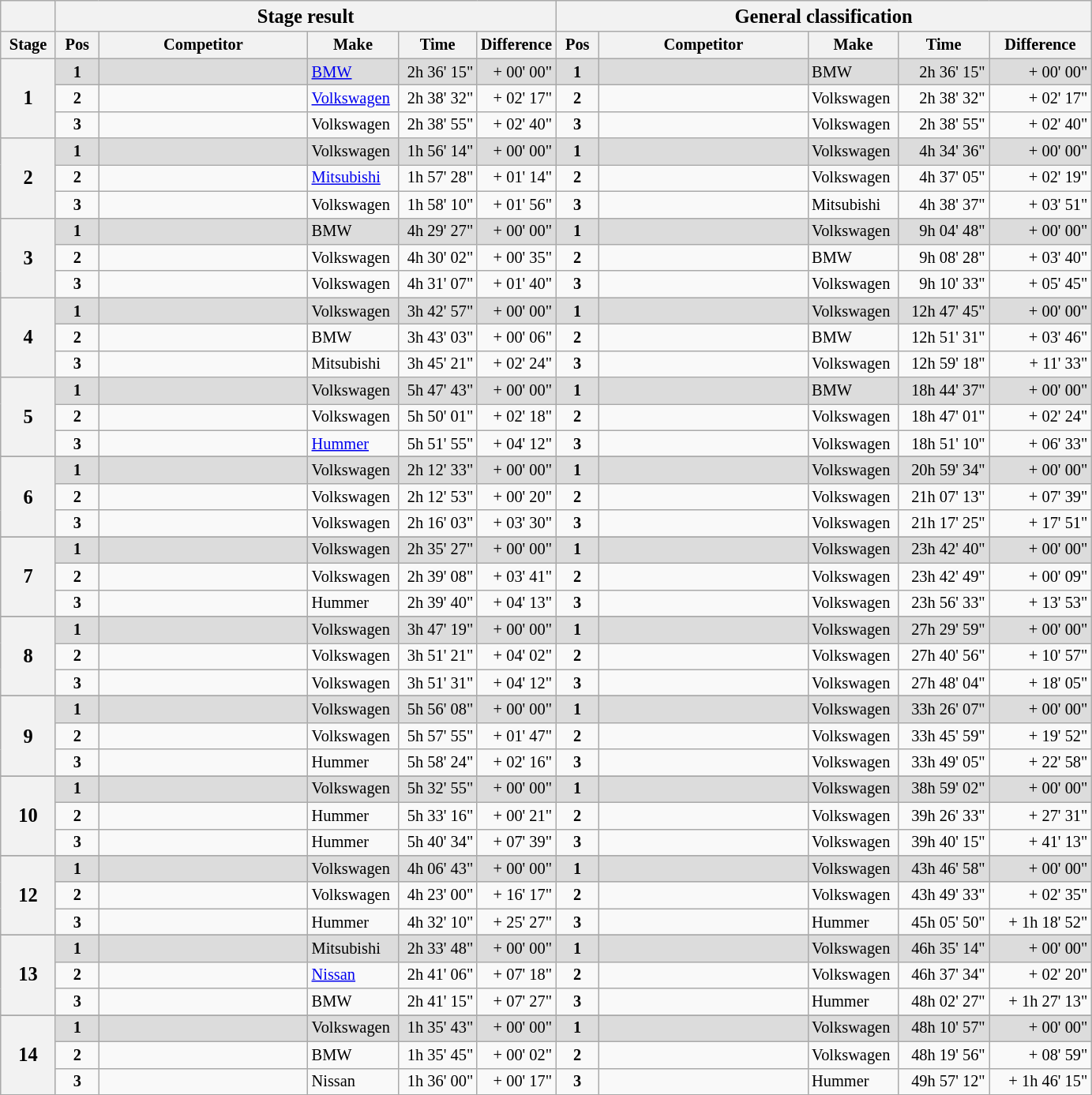<table class="wikitable" style="font-size:85%">
<tr>
<th></th>
<th colspan=5><big>Stage result </big></th>
<th colspan=5><big>General classification</big></th>
</tr>
<tr>
<th width="40px">Stage</th>
<th width="30px">Pos</th>
<th width="170px">Competitor</th>
<th width="70px">Make</th>
<th width="60px">Time</th>
<th width="60px">Difference</th>
<th width="30px">Pos</th>
<th width="170px">Competitor</th>
<th width="70px">Make</th>
<th width="70px">Time</th>
<th width="80px">Difference</th>
</tr>
<tr style="background:Gainsboro;">
<th rowspan=3><big>1</big></th>
<td align="center"><strong>1</strong></td>
<td> <br></td>
<td><a href='#'>BMW</a></td>
<td align="right">2h 36' 15"</td>
<td align="right">+ 00' 00"</td>
<td align="center"><strong>1</strong></td>
<td> <br></td>
<td>BMW</td>
<td align="right">2h 36' 15"</td>
<td align="right">+ 00' 00"</td>
</tr>
<tr>
<td align="center"><strong>2</strong></td>
<td> <br></td>
<td><a href='#'>Volkswagen</a></td>
<td align="right">2h 38' 32"</td>
<td align="right">+ 02' 17"</td>
<td align="center"><strong>2</strong></td>
<td> <br></td>
<td>Volkswagen</td>
<td align="right">2h 38' 32"</td>
<td align="right">+ 02' 17"</td>
</tr>
<tr>
<td align="center"><strong>3</strong></td>
<td> <br></td>
<td>Volkswagen</td>
<td align="right">2h 38' 55"</td>
<td align="right">+ 02' 40"</td>
<td align="center"><strong>3</strong></td>
<td> <br></td>
<td>Volkswagen</td>
<td align="right">2h 38' 55"</td>
<td align="right">+ 02' 40"</td>
</tr>
<tr style="background:Gainsboro;">
<th rowspan=3><big>2</big></th>
<td align="center"><strong>1</strong></td>
<td> <br></td>
<td>Volkswagen</td>
<td align="right">1h 56' 14"</td>
<td align="right">+ 00' 00"</td>
<td align="center"><strong>1</strong></td>
<td> <br></td>
<td>Volkswagen</td>
<td align="right">4h 34' 36"</td>
<td align="right">+ 00' 00"</td>
</tr>
<tr>
<td align="center"><strong>2</strong></td>
<td> <br></td>
<td><a href='#'>Mitsubishi</a></td>
<td align="right">1h 57' 28"</td>
<td align="right">+ 01' 14"</td>
<td align="center"><strong>2</strong></td>
<td> <br></td>
<td>Volkswagen</td>
<td align="right">4h 37' 05"</td>
<td align="right">+ 02' 19"</td>
</tr>
<tr>
<td align="center"><strong>3</strong></td>
<td> <br></td>
<td>Volkswagen</td>
<td align="right">1h 58' 10"</td>
<td align="right">+ 01' 56"</td>
<td align="center"><strong>3</strong></td>
<td> <br></td>
<td>Mitsubishi</td>
<td align="right">4h 38' 37"</td>
<td align="right">+ 03' 51"</td>
</tr>
<tr style="background:Gainsboro;">
<th rowspan=3><big>3</big></th>
<td align="center"><strong>1</strong></td>
<td> <br></td>
<td>BMW</td>
<td align="right">4h 29' 27"</td>
<td align="right">+ 00' 00"</td>
<td align="center"><strong>1</strong></td>
<td> <br></td>
<td>Volkswagen</td>
<td align="right">9h 04' 48"</td>
<td align="right">+ 00' 00"</td>
</tr>
<tr>
<td align="center"><strong>2</strong></td>
<td> <br></td>
<td>Volkswagen</td>
<td align="right">4h 30' 02"</td>
<td align="right">+ 00' 35"</td>
<td align="center"><strong>2</strong></td>
<td> <br></td>
<td>BMW</td>
<td align="right">9h 08' 28"</td>
<td align="right">+ 03' 40"</td>
</tr>
<tr>
<td align="center"><strong>3</strong></td>
<td> <br></td>
<td>Volkswagen</td>
<td align="right">4h 31' 07"</td>
<td align="right">+ 01' 40"</td>
<td align="center"><strong>3</strong></td>
<td> <br></td>
<td>Volkswagen</td>
<td align="right">9h 10' 33"</td>
<td align="right">+ 05' 45"</td>
</tr>
<tr style="background:Gainsboro;">
<th rowspan=3><big>4</big></th>
<td align="center"><strong>1</strong></td>
<td> <br></td>
<td>Volkswagen</td>
<td align="right">3h 42' 57"</td>
<td align="right">+ 00' 00"</td>
<td align="center"><strong>1</strong></td>
<td> <br></td>
<td>Volkswagen</td>
<td align="right">12h 47' 45"</td>
<td align="right">+ 00' 00"</td>
</tr>
<tr>
<td align="center"><strong>2</strong></td>
<td> <br></td>
<td>BMW</td>
<td align="right">3h 43' 03"</td>
<td align="right">+ 00' 06"</td>
<td align="center"><strong>2</strong></td>
<td> <br></td>
<td>BMW</td>
<td align="right">12h 51' 31"</td>
<td align="right">+ 03' 46"</td>
</tr>
<tr>
<td align="center"><strong>3</strong></td>
<td> <br></td>
<td>Mitsubishi</td>
<td align="right">3h 45' 21"</td>
<td align="right">+ 02' 24"</td>
<td align="center"><strong>3</strong></td>
<td> <br></td>
<td>Volkswagen</td>
<td align="right">12h 59' 18"</td>
<td align="right">+ 11' 33"</td>
</tr>
<tr style="background:Gainsboro;">
<th rowspan=3><big>5</big></th>
<td align="center"><strong>1</strong></td>
<td> <br></td>
<td>Volkswagen</td>
<td align="right">5h 47' 43"</td>
<td align="right">+ 00' 00"</td>
<td align="center"><strong>1</strong></td>
<td> <br></td>
<td>BMW</td>
<td align="right">18h 44' 37"</td>
<td align="right">+ 00' 00"</td>
</tr>
<tr>
<td align="center"><strong>2</strong></td>
<td> <br></td>
<td>Volkswagen</td>
<td align="right">5h 50' 01"</td>
<td align="right">+ 02' 18"</td>
<td align="center"><strong>2</strong></td>
<td> <br></td>
<td>Volkswagen</td>
<td align="right">18h 47' 01"</td>
<td align="right">+ 02' 24"</td>
</tr>
<tr>
<td align="center"><strong>3</strong></td>
<td> <br></td>
<td><a href='#'>Hummer</a></td>
<td align="right">5h 51' 55"</td>
<td align="right">+ 04' 12"</td>
<td align="center"><strong>3</strong></td>
<td> <br></td>
<td>Volkswagen</td>
<td align="right">18h 51' 10"</td>
<td align="right">+ 06' 33"</td>
</tr>
<tr>
</tr>
<tr style="background:Gainsboro;">
<th rowspan=3><big>6</big></th>
<td align="center"><strong>1</strong></td>
<td> <br></td>
<td>Volkswagen</td>
<td align="right">2h 12' 33"</td>
<td align="right">+ 00' 00"</td>
<td align="center"><strong>1</strong></td>
<td> <br></td>
<td>Volkswagen</td>
<td align="right">20h 59' 34"</td>
<td align="right">+ 00' 00"</td>
</tr>
<tr>
<td align="center"><strong>2</strong></td>
<td> <br></td>
<td>Volkswagen</td>
<td align="right">2h 12' 53"</td>
<td align="right">+ 00' 20"</td>
<td align="center"><strong>2</strong></td>
<td> <br></td>
<td>Volkswagen</td>
<td align="right">21h 07' 13"</td>
<td align="right">+ 07' 39"</td>
</tr>
<tr>
<td align="center"><strong>3</strong></td>
<td> <br></td>
<td>Volkswagen</td>
<td align="right">2h 16' 03"</td>
<td align="right">+ 03' 30"</td>
<td align="center"><strong>3</strong></td>
<td> <br></td>
<td>Volkswagen</td>
<td align="right">21h 17' 25"</td>
<td align="right">+ 17' 51"</td>
</tr>
<tr>
</tr>
<tr style="background:Gainsboro;">
<th rowspan=3><big>7</big></th>
<td align="center"><strong>1</strong></td>
<td> <br></td>
<td>Volkswagen</td>
<td align="right">2h 35' 27"</td>
<td align="right">+ 00' 00"</td>
<td align="center"><strong>1</strong></td>
<td> <br></td>
<td>Volkswagen</td>
<td align="right">23h 42' 40"</td>
<td align="right">+ 00' 00"</td>
</tr>
<tr>
<td align="center"><strong>2</strong></td>
<td> <br></td>
<td>Volkswagen</td>
<td align="right">2h 39' 08"</td>
<td align="right">+ 03' 41"</td>
<td align="center"><strong>2</strong></td>
<td> <br></td>
<td>Volkswagen</td>
<td align="right">23h 42' 49"</td>
<td align="right">+ 00' 09"</td>
</tr>
<tr>
<td align="center"><strong>3</strong></td>
<td> <br></td>
<td>Hummer</td>
<td align="right">2h 39' 40"</td>
<td align="right">+ 04' 13"</td>
<td align="center"><strong>3</strong></td>
<td> <br></td>
<td>Volkswagen</td>
<td align="right">23h 56' 33"</td>
<td align="right">+ 13' 53"</td>
</tr>
<tr>
</tr>
<tr style="background:Gainsboro;">
<th rowspan=3><big>8</big></th>
<td align="center"><strong>1</strong></td>
<td> <br></td>
<td>Volkswagen</td>
<td align="right">3h 47' 19"</td>
<td align="right">+ 00' 00"</td>
<td align="center"><strong>1</strong></td>
<td> <br></td>
<td>Volkswagen</td>
<td align="right">27h 29' 59"</td>
<td align="right">+ 00' 00"</td>
</tr>
<tr>
<td align="center"><strong>2</strong></td>
<td> <br></td>
<td>Volkswagen</td>
<td align="right">3h 51' 21"</td>
<td align="right">+ 04' 02"</td>
<td align="center"><strong>2</strong></td>
<td> <br></td>
<td>Volkswagen</td>
<td align="right">27h 40' 56"</td>
<td align="right">+ 10' 57"</td>
</tr>
<tr>
<td align="center"><strong>3</strong></td>
<td> <br></td>
<td>Volkswagen</td>
<td align="right">3h 51' 31"</td>
<td align="right">+ 04' 12"</td>
<td align="center"><strong>3</strong></td>
<td> <br></td>
<td>Volkswagen</td>
<td align="right">27h 48' 04"</td>
<td align="right">+ 18' 05"</td>
</tr>
<tr>
</tr>
<tr style="background:Gainsboro;">
<th rowspan=3><big>9</big></th>
<td align="center"><strong>1</strong></td>
<td> <br></td>
<td>Volkswagen</td>
<td align="right">5h 56' 08"</td>
<td align="right">+ 00' 00"</td>
<td align="center"><strong>1</strong></td>
<td> <br></td>
<td>Volkswagen</td>
<td align="right">33h 26' 07"</td>
<td align="right">+ 00' 00"</td>
</tr>
<tr>
<td align="center"><strong>2</strong></td>
<td> <br></td>
<td>Volkswagen</td>
<td align="right">5h 57' 55"</td>
<td align="right">+ 01' 47"</td>
<td align="center"><strong>2</strong></td>
<td> <br></td>
<td>Volkswagen</td>
<td align="right">33h 45' 59"</td>
<td align="right">+ 19' 52"</td>
</tr>
<tr>
<td align="center"><strong>3</strong></td>
<td> <br></td>
<td>Hummer</td>
<td align="right">5h 58' 24"</td>
<td align="right">+ 02' 16"</td>
<td align="center"><strong>3</strong></td>
<td> <br></td>
<td>Volkswagen</td>
<td align="right">33h 49' 05"</td>
<td align="right">+ 22' 58"</td>
</tr>
<tr>
</tr>
<tr style="background:Gainsboro;">
<th rowspan=3><big>10</big></th>
<td align="center"><strong>1</strong></td>
<td> <br></td>
<td>Volkswagen</td>
<td align="right">5h 32' 55"</td>
<td align="right">+ 00' 00"</td>
<td align="center"><strong>1</strong></td>
<td> <br></td>
<td>Volkswagen</td>
<td align="right">38h 59' 02"</td>
<td align="right">+ 00' 00"</td>
</tr>
<tr>
<td align="center"><strong>2</strong></td>
<td> <br></td>
<td>Hummer</td>
<td align="right">5h 33' 16"</td>
<td align="right">+ 00' 21"</td>
<td align="center"><strong>2</strong></td>
<td> <br></td>
<td>Volkswagen</td>
<td align="right">39h 26' 33"</td>
<td align="right">+ 27' 31"</td>
</tr>
<tr>
<td align="center"><strong>3</strong></td>
<td> <br></td>
<td>Hummer</td>
<td align="right">5h 40' 34"</td>
<td align="right">+ 07' 39"</td>
<td align="center"><strong>3</strong></td>
<td> <br></td>
<td>Volkswagen</td>
<td align="right">39h 40' 15"</td>
<td align="right">+ 41' 13"</td>
</tr>
<tr>
</tr>
<tr style="background:Gainsboro;">
<th rowspan=3><big>12</big></th>
<td align="center"><strong>1</strong></td>
<td> <br></td>
<td>Volkswagen</td>
<td align="right">4h 06' 43"</td>
<td align="right">+ 00' 00"</td>
<td align="center"><strong>1</strong></td>
<td> <br></td>
<td>Volkswagen</td>
<td align="right">43h 46' 58"</td>
<td align="right">+ 00' 00"</td>
</tr>
<tr>
<td align="center"><strong>2</strong></td>
<td> <br></td>
<td>Volkswagen</td>
<td align="right">4h 23' 00"</td>
<td align="right">+ 16' 17"</td>
<td align="center"><strong>2</strong></td>
<td> <br></td>
<td>Volkswagen</td>
<td align="right">43h 49' 33"</td>
<td align="right">+ 02' 35"</td>
</tr>
<tr>
<td align="center"><strong>3</strong></td>
<td> <br></td>
<td>Hummer</td>
<td align="right">4h 32' 10"</td>
<td align="right">+ 25' 27"</td>
<td align="center"><strong>3</strong></td>
<td> <br></td>
<td>Hummer</td>
<td align="right">45h 05' 50"</td>
<td align="right">+ 1h 18' 52"</td>
</tr>
<tr>
</tr>
<tr style="background:Gainsboro;">
<th rowspan=3><big>13</big></th>
<td align="center"><strong>1</strong></td>
<td> <br></td>
<td>Mitsubishi</td>
<td align="right">2h 33' 48"</td>
<td align="right">+ 00' 00"</td>
<td align="center"><strong>1</strong></td>
<td> <br></td>
<td>Volkswagen</td>
<td align="right">46h 35' 14"</td>
<td align="right">+ 00' 00"</td>
</tr>
<tr>
<td align="center"><strong>2</strong></td>
<td> <br></td>
<td><a href='#'>Nissan</a></td>
<td align="right">2h 41' 06"</td>
<td align="right">+ 07' 18"</td>
<td align="center"><strong>2</strong></td>
<td> <br></td>
<td>Volkswagen</td>
<td align="right">46h 37' 34"</td>
<td align="right">+ 02' 20"</td>
</tr>
<tr>
<td align="center"><strong>3</strong></td>
<td> <br></td>
<td>BMW</td>
<td align="right">2h 41' 15"</td>
<td align="right">+ 07' 27"</td>
<td align="center"><strong>3</strong></td>
<td> <br></td>
<td>Hummer</td>
<td align="right">48h 02' 27"</td>
<td align="right">+ 1h 27' 13"</td>
</tr>
<tr>
</tr>
<tr style="background:Gainsboro;">
<th rowspan=3><big>14</big></th>
<td align="center"><strong>1</strong></td>
<td> <br></td>
<td>Volkswagen</td>
<td align="right">1h 35' 43"</td>
<td align="right">+ 00' 00"</td>
<td align="center"><strong>1</strong></td>
<td> <br></td>
<td>Volkswagen</td>
<td align="right">48h 10' 57"</td>
<td align="right">+ 00' 00"</td>
</tr>
<tr>
<td align="center"><strong>2</strong></td>
<td> <br></td>
<td>BMW</td>
<td align="right">1h 35' 45"</td>
<td align="right">+ 00' 02"</td>
<td align="center"><strong>2</strong></td>
<td> <br></td>
<td>Volkswagen</td>
<td align="right">48h 19' 56"</td>
<td align="right">+ 08' 59"</td>
</tr>
<tr>
<td align="center"><strong>3</strong></td>
<td> <br></td>
<td>Nissan</td>
<td align="right">1h 36' 00"</td>
<td align="right">+ 00' 17"</td>
<td align="center"><strong>3</strong></td>
<td> <br></td>
<td>Hummer</td>
<td align="right">49h 57' 12"</td>
<td align="right">+ 1h 46' 15"</td>
</tr>
<tr>
</tr>
</table>
